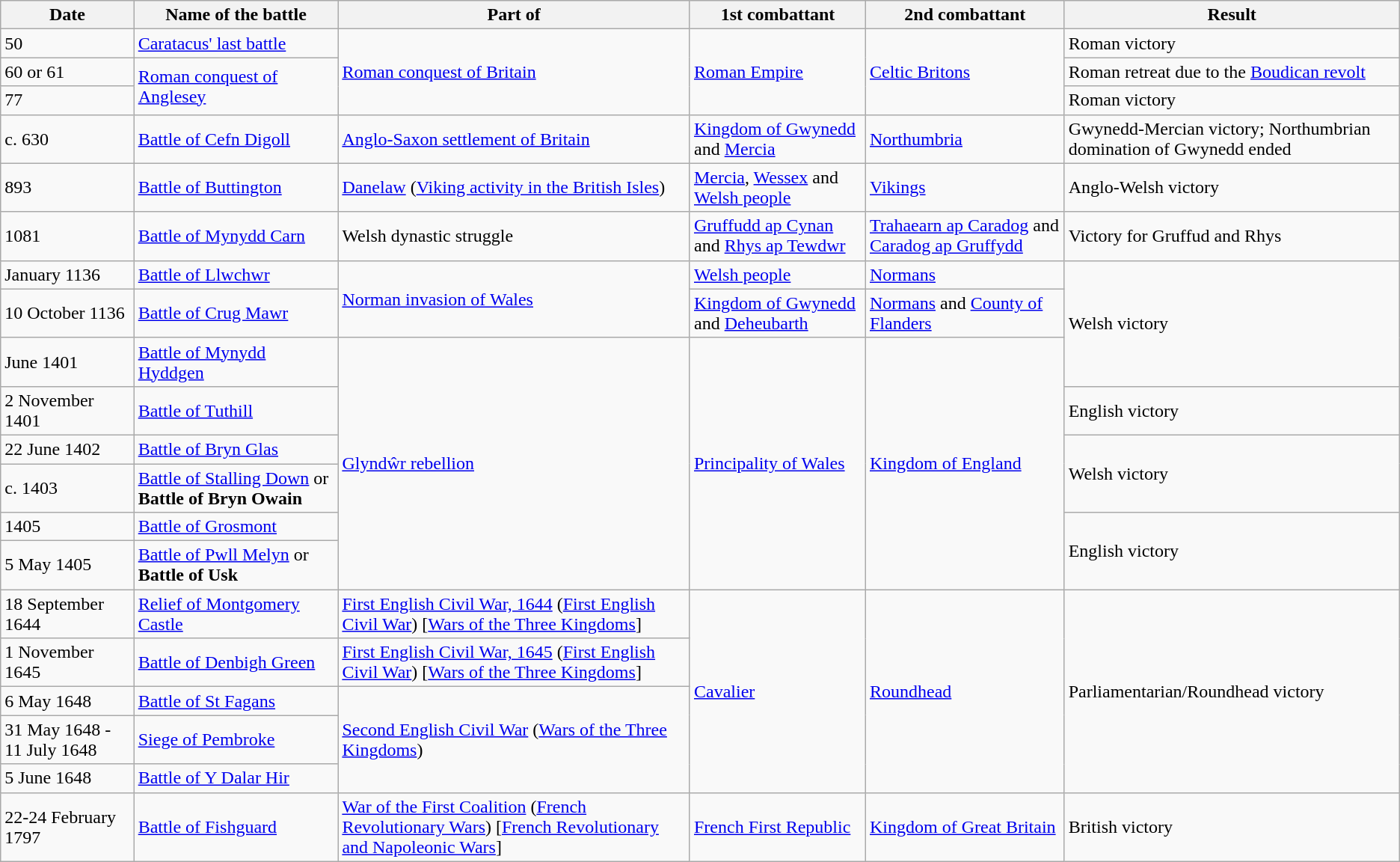<table class="wikitable">
<tr>
<th>Date</th>
<th>Name of the battle</th>
<th>Part of</th>
<th>1st combattant</th>
<th>2nd combattant</th>
<th>Result</th>
</tr>
<tr>
<td>50</td>
<td><a href='#'>Caratacus' last battle</a></td>
<td rowspan="3"><a href='#'>Roman conquest of Britain</a></td>
<td rowspan="3"><a href='#'>Roman Empire</a></td>
<td rowspan="3"><a href='#'>Celtic Britons</a></td>
<td>Roman victory</td>
</tr>
<tr>
<td>60 or 61</td>
<td rowspan="2"><a href='#'>Roman conquest of Anglesey</a></td>
<td>Roman retreat due to the <a href='#'>Boudican revolt</a></td>
</tr>
<tr>
<td>77</td>
<td>Roman victory</td>
</tr>
<tr>
<td>c. 630</td>
<td><a href='#'>Battle of Cefn Digoll</a></td>
<td><a href='#'>Anglo-Saxon settlement of Britain</a></td>
<td><a href='#'>Kingdom of Gwynedd</a> and <a href='#'>Mercia</a></td>
<td><a href='#'>Northumbria</a></td>
<td>Gwynedd-Mercian victory; Northumbrian domination of Gwynedd ended</td>
</tr>
<tr>
<td>893</td>
<td><a href='#'>Battle of Buttington</a></td>
<td><a href='#'>Danelaw</a> (<a href='#'>Viking activity in the British Isles</a>)</td>
<td><a href='#'>Mercia</a>, <a href='#'>Wessex</a> and <a href='#'>Welsh people</a></td>
<td><a href='#'>Vikings</a></td>
<td>Anglo-Welsh victory</td>
</tr>
<tr>
<td>1081</td>
<td><a href='#'>Battle of Mynydd Carn</a></td>
<td>Welsh dynastic struggle</td>
<td><a href='#'>Gruffudd ap Cynan</a> and <a href='#'>Rhys ap Tewdwr</a></td>
<td><a href='#'>Trahaearn ap Caradog</a> and <a href='#'>Caradog ap Gruffydd</a></td>
<td>Victory for Gruffud and Rhys</td>
</tr>
<tr>
<td>January 1136</td>
<td><a href='#'>Battle of Llwchwr</a></td>
<td rowspan="2"><a href='#'>Norman invasion of Wales</a></td>
<td><a href='#'>Welsh people</a></td>
<td><a href='#'>Normans</a></td>
<td rowspan="3">Welsh victory</td>
</tr>
<tr>
<td>10 October 1136</td>
<td><a href='#'>Battle of Crug Mawr</a></td>
<td><a href='#'>Kingdom of Gwynedd</a> and <a href='#'>Deheubarth</a></td>
<td><a href='#'>Normans</a> and <a href='#'>County of Flanders</a></td>
</tr>
<tr>
<td>June 1401</td>
<td><a href='#'>Battle of Mynydd Hyddgen</a></td>
<td rowspan="6"><a href='#'>Glyndŵr rebellion</a></td>
<td rowspan="6"><a href='#'>Principality of Wales</a></td>
<td rowspan="6"><a href='#'>Kingdom of England</a></td>
</tr>
<tr>
<td>2 November 1401</td>
<td><a href='#'>Battle of Tuthill</a></td>
<td>English victory</td>
</tr>
<tr>
<td>22 June 1402</td>
<td><a href='#'>Battle of Bryn Glas</a></td>
<td rowspan="2">Welsh victory</td>
</tr>
<tr>
<td>c. 1403</td>
<td><a href='#'>Battle of Stalling Down</a> or <strong>Battle of Bryn Owain</strong></td>
</tr>
<tr>
<td>1405</td>
<td><a href='#'>Battle of Grosmont</a></td>
<td rowspan="2">English victory</td>
</tr>
<tr>
<td>5 May 1405</td>
<td><a href='#'>Battle of Pwll Melyn</a> or <strong>Battle of Usk</strong></td>
</tr>
<tr>
<td>18 September 1644</td>
<td><a href='#'>Relief of Montgomery Castle</a></td>
<td><a href='#'>First English Civil War, 1644</a> (<a href='#'>First English Civil War</a>) [<a href='#'>Wars of the Three Kingdoms</a>]</td>
<td rowspan="5"><a href='#'>Cavalier</a></td>
<td rowspan="5"><a href='#'>Roundhead</a></td>
<td rowspan="5">Parliamentarian/Roundhead victory</td>
</tr>
<tr>
<td>1 November 1645</td>
<td><a href='#'>Battle of Denbigh Green</a></td>
<td><a href='#'>First English Civil War, 1645</a> (<a href='#'>First English Civil War</a>) [<a href='#'>Wars of the Three Kingdoms</a>]</td>
</tr>
<tr>
<td>6 May 1648</td>
<td><a href='#'>Battle of St Fagans</a></td>
<td rowspan="3"><a href='#'>Second English Civil War</a> (<a href='#'>Wars of the Three Kingdoms</a>)</td>
</tr>
<tr>
<td>31 May 1648 - 11 July 1648</td>
<td><a href='#'>Siege of Pembroke</a></td>
</tr>
<tr>
<td>5 June 1648</td>
<td><a href='#'>Battle of Y Dalar Hir</a></td>
</tr>
<tr>
<td>22-24 February 1797</td>
<td><a href='#'>Battle of Fishguard</a></td>
<td><a href='#'>War of the First Coalition</a> (<a href='#'>French Revolutionary Wars</a>) [<a href='#'>French Revolutionary and Napoleonic Wars</a>]</td>
<td><a href='#'>French First Republic</a></td>
<td><a href='#'>Kingdom of Great Britain</a></td>
<td>British victory</td>
</tr>
</table>
